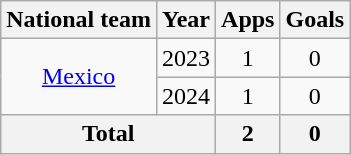<table class="wikitable" style="text-align:center">
<tr>
<th>National team</th>
<th>Year</th>
<th>Apps</th>
<th>Goals</th>
</tr>
<tr>
<td rowspan="2"><a href='#'>Mexico</a></td>
<td>2023</td>
<td>1</td>
<td>0</td>
</tr>
<tr>
<td>2024</td>
<td>1</td>
<td>0</td>
</tr>
<tr>
<th colspan="2">Total</th>
<th>2</th>
<th>0</th>
</tr>
</table>
